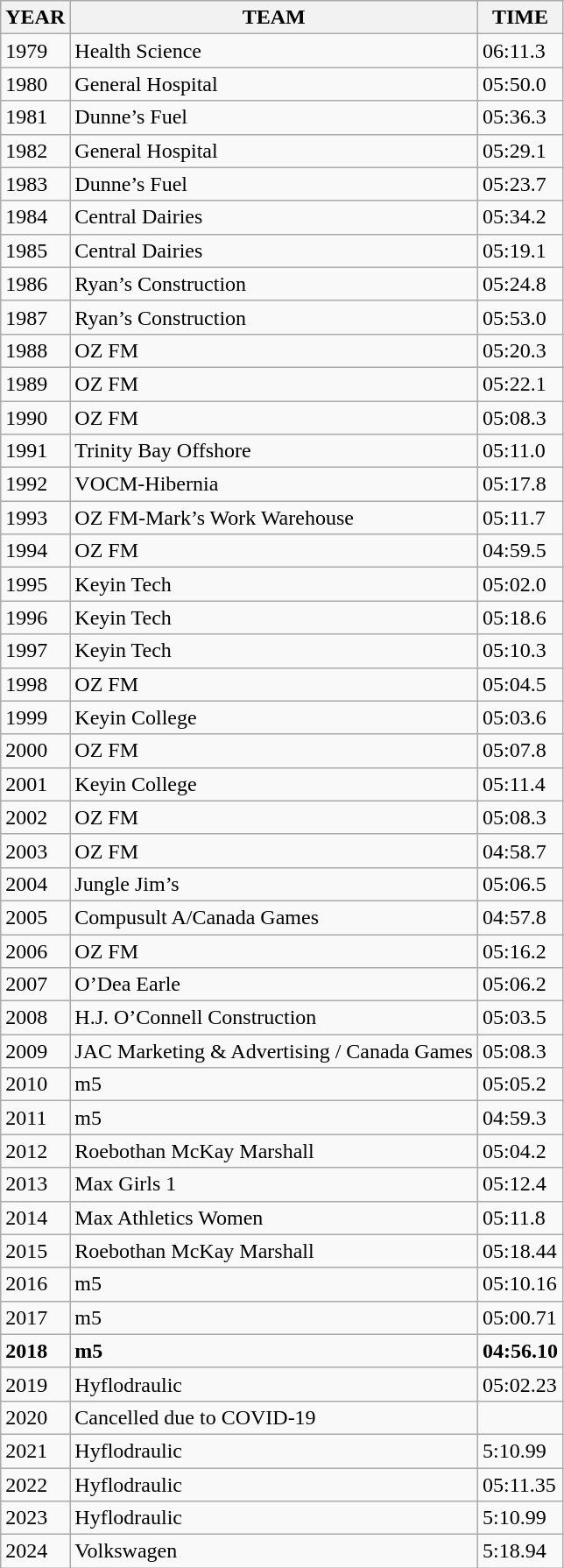<table class="wikitable">
<tr>
<th>YEAR</th>
<th>TEAM</th>
<th>TIME</th>
</tr>
<tr>
<td>1979</td>
<td>Health Science</td>
<td>06:11.3</td>
</tr>
<tr>
<td>1980</td>
<td>General Hospital</td>
<td>05:50.0</td>
</tr>
<tr>
<td>1981</td>
<td>Dunne’s Fuel</td>
<td>05:36.3</td>
</tr>
<tr>
<td>1982</td>
<td>General Hospital</td>
<td>05:29.1</td>
</tr>
<tr>
<td>1983</td>
<td>Dunne’s Fuel</td>
<td>05:23.7</td>
</tr>
<tr>
<td>1984</td>
<td>Central Dairies</td>
<td>05:34.2</td>
</tr>
<tr>
<td>1985</td>
<td>Central Dairies</td>
<td>05:19.1</td>
</tr>
<tr>
<td>1986</td>
<td>Ryan’s Construction</td>
<td>05:24.8</td>
</tr>
<tr>
<td>1987</td>
<td>Ryan’s Construction</td>
<td>05:53.0</td>
</tr>
<tr>
<td>1988</td>
<td>OZ FM</td>
<td>05:20.3</td>
</tr>
<tr>
<td>1989</td>
<td>OZ FM</td>
<td>05:22.1</td>
</tr>
<tr>
<td>1990</td>
<td>OZ FM</td>
<td>05:08.3</td>
</tr>
<tr>
<td>1991</td>
<td>Trinity Bay Offshore</td>
<td>05:11.0</td>
</tr>
<tr>
<td>1992</td>
<td>VOCM-Hibernia</td>
<td>05:17.8</td>
</tr>
<tr>
<td>1993</td>
<td>OZ FM-Mark’s Work Warehouse</td>
<td>05:11.7</td>
</tr>
<tr>
<td>1994</td>
<td>OZ FM</td>
<td>04:59.5</td>
</tr>
<tr>
<td>1995</td>
<td>Keyin Tech</td>
<td>05:02.0</td>
</tr>
<tr>
<td>1996</td>
<td>Keyin Tech</td>
<td>05:18.6</td>
</tr>
<tr>
<td>1997</td>
<td>Keyin Tech</td>
<td>05:10.3</td>
</tr>
<tr>
<td>1998</td>
<td>OZ FM</td>
<td>05:04.5</td>
</tr>
<tr>
<td>1999</td>
<td>Keyin College</td>
<td>05:03.6</td>
</tr>
<tr>
<td>2000</td>
<td>OZ FM</td>
<td>05:07.8</td>
</tr>
<tr>
<td>2001</td>
<td>Keyin College</td>
<td>05:11.4</td>
</tr>
<tr>
<td>2002</td>
<td>OZ FM</td>
<td>05:08.3</td>
</tr>
<tr>
<td>2003</td>
<td>OZ FM</td>
<td>04:58.7</td>
</tr>
<tr>
<td>2004</td>
<td>Jungle Jim’s</td>
<td>05:06.5</td>
</tr>
<tr>
<td>2005</td>
<td>Compusult A/Canada Games</td>
<td>04:57.8</td>
</tr>
<tr>
<td>2006</td>
<td>OZ FM</td>
<td>05:16.2</td>
</tr>
<tr>
<td>2007</td>
<td>O’Dea Earle</td>
<td>05:06.2</td>
</tr>
<tr>
<td>2008</td>
<td>H.J. O’Connell Construction</td>
<td>05:03.5</td>
</tr>
<tr>
<td>2009</td>
<td>JAC Marketing & Advertising / Canada Games</td>
<td>05:08.3</td>
</tr>
<tr>
<td>2010</td>
<td>m5</td>
<td>05:05.2</td>
</tr>
<tr>
<td>2011</td>
<td>m5</td>
<td>04:59.3</td>
</tr>
<tr>
<td>2012</td>
<td>Roebothan McKay Marshall</td>
<td>05:04.2</td>
</tr>
<tr>
<td>2013</td>
<td>Max Girls 1</td>
<td>05:12.4</td>
</tr>
<tr>
<td>2014</td>
<td>Max Athletics Women</td>
<td>05:11.8</td>
</tr>
<tr>
<td>2015</td>
<td>Roebothan McKay Marshall</td>
<td>05:18.44</td>
</tr>
<tr>
<td>2016</td>
<td>m5</td>
<td>05:10.16</td>
</tr>
<tr>
<td>2017</td>
<td>m5</td>
<td>05:00.71</td>
</tr>
<tr>
<td><strong>2018</strong></td>
<td><strong>m5</strong></td>
<td><strong>04:56.10</strong></td>
</tr>
<tr>
<td>2019</td>
<td>Hyflodraulic</td>
<td>05:02.23</td>
</tr>
<tr>
<td>2020</td>
<td>Cancelled due to COVID-19</td>
<td></td>
</tr>
<tr>
<td>2021</td>
<td>Hyflodraulic</td>
<td>5:10.99</td>
</tr>
<tr>
<td>2022</td>
<td>Hyflodraulic</td>
<td>05:11.35</td>
</tr>
<tr>
<td>2023</td>
<td>Hyflodraulic</td>
<td>5:10.99</td>
</tr>
<tr>
<td>2024</td>
<td>Volkswagen</td>
<td>5:18.94</td>
</tr>
</table>
